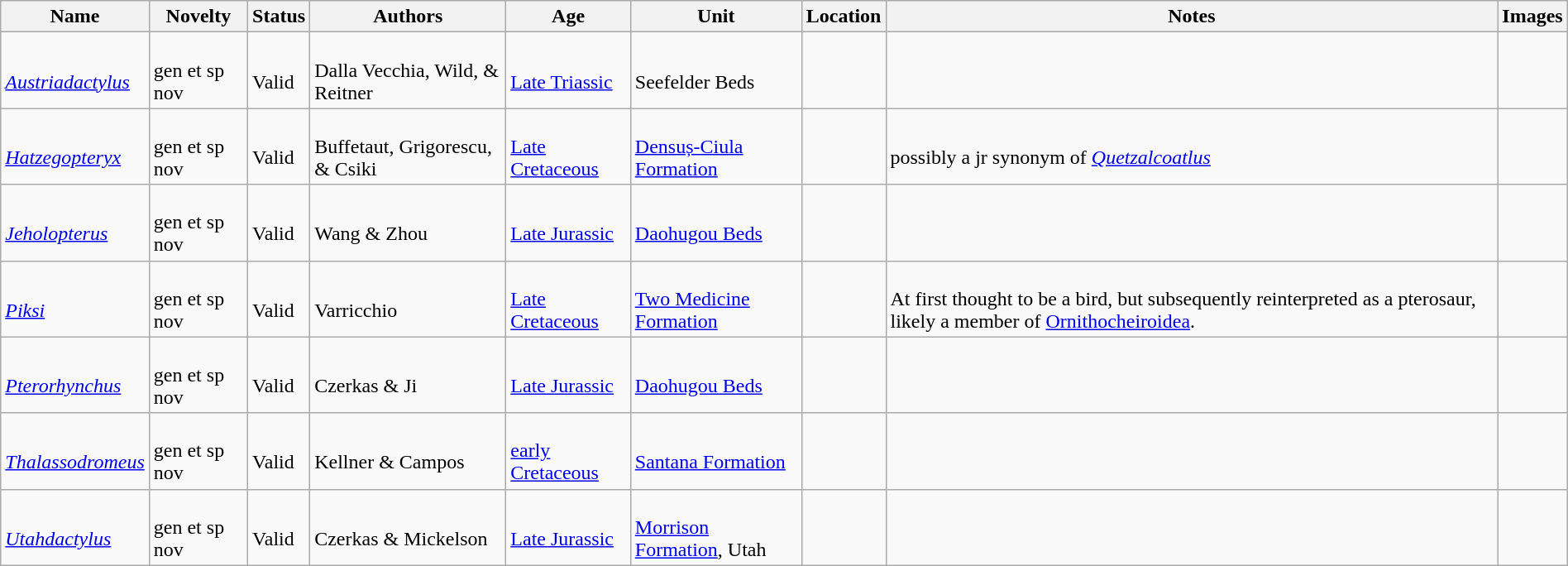<table class="wikitable sortable" align="center" width="100%">
<tr>
<th>Name</th>
<th>Novelty</th>
<th>Status</th>
<th>Authors</th>
<th>Age</th>
<th>Unit</th>
<th>Location</th>
<th>Notes</th>
<th>Images</th>
</tr>
<tr>
<td><br><em><a href='#'>Austriadactylus</a></em></td>
<td><br>gen et sp nov</td>
<td><br>Valid</td>
<td><br>Dalla Vecchia, Wild, & Reitner</td>
<td><br><a href='#'>Late Triassic</a></td>
<td><br>Seefelder Beds</td>
<td><br></td>
<td></td>
<td></td>
</tr>
<tr>
<td><br><em><a href='#'>Hatzegopteryx</a></em></td>
<td><br>gen et sp nov</td>
<td><br>Valid</td>
<td><br>Buffetaut, Grigorescu, & Csiki</td>
<td><br><a href='#'>Late Cretaceous</a></td>
<td><br><a href='#'>Densuș-Ciula Formation</a></td>
<td><br></td>
<td><br>possibly a jr synonym of <em><a href='#'>Quetzalcoatlus</a></em></td>
<td></td>
</tr>
<tr>
<td><br><em><a href='#'>Jeholopterus</a></em></td>
<td><br>gen et sp nov</td>
<td><br>Valid</td>
<td><br>Wang & Zhou</td>
<td><br><a href='#'>Late Jurassic</a></td>
<td><br><a href='#'>Daohugou Beds</a></td>
<td><br></td>
<td></td>
<td><br></td>
</tr>
<tr>
<td><br><em><a href='#'>Piksi</a></em></td>
<td><br>gen et sp nov</td>
<td><br>Valid</td>
<td><br>Varricchio</td>
<td><br><a href='#'>Late Cretaceous</a></td>
<td><br><a href='#'>Two Medicine Formation</a></td>
<td><br></td>
<td><br>At first thought to be a bird, but subsequently reinterpreted as a pterosaur, likely a member of <a href='#'>Ornithocheiroidea</a>.</td>
<td></td>
</tr>
<tr>
<td><br><em><a href='#'>Pterorhynchus</a></em></td>
<td><br>gen et sp nov</td>
<td><br>Valid</td>
<td><br>Czerkas & Ji</td>
<td><br><a href='#'>Late Jurassic</a></td>
<td><br><a href='#'>Daohugou Beds</a></td>
<td><br></td>
<td></td>
<td></td>
</tr>
<tr>
<td><br><em><a href='#'>Thalassodromeus</a></em></td>
<td><br>gen et sp nov</td>
<td><br>Valid</td>
<td><br>Kellner & Campos</td>
<td><br><a href='#'>early Cretaceous</a></td>
<td><br><a href='#'>Santana Formation</a></td>
<td><br></td>
<td></td>
<td></td>
</tr>
<tr>
<td><br><em><a href='#'>Utahdactylus</a></em></td>
<td><br>gen et sp nov</td>
<td><br>Valid</td>
<td><br>Czerkas & Mickelson</td>
<td><br><a href='#'>Late Jurassic</a></td>
<td><br><a href='#'>Morrison Formation</a>, Utah</td>
<td><br></td>
<td></td>
<td></td>
</tr>
</table>
